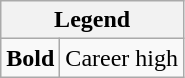<table class="wikitable mw-collapsible mw-collapsed">
<tr>
<th colspan="2">Legend</th>
</tr>
<tr>
<td><strong>Bold</strong></td>
<td>Career high</td>
</tr>
</table>
